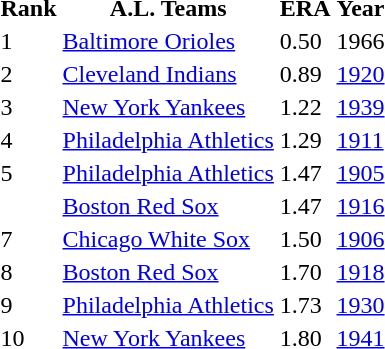<table>
<tr>
<th>Rank</th>
<th>A.L. Teams</th>
<th>ERA</th>
<th>Year</th>
</tr>
<tr>
<td>1</td>
<td><a href='#'>Baltimore Orioles</a></td>
<td>0.50</td>
<td>1966</td>
</tr>
<tr>
<td>2</td>
<td><a href='#'>Cleveland Indians</a></td>
<td>0.89</td>
<td><a href='#'>1920</a></td>
</tr>
<tr>
<td>3</td>
<td><a href='#'>New York Yankees</a></td>
<td>1.22</td>
<td><a href='#'>1939</a></td>
</tr>
<tr>
<td>4</td>
<td><a href='#'>Philadelphia Athletics</a></td>
<td>1.29</td>
<td><a href='#'>1911</a></td>
</tr>
<tr>
<td>5</td>
<td><a href='#'>Philadelphia Athletics</a></td>
<td>1.47</td>
<td><a href='#'>1905</a></td>
</tr>
<tr>
<td> </td>
<td><a href='#'>Boston Red Sox</a></td>
<td>1.47</td>
<td><a href='#'>1916</a></td>
</tr>
<tr>
<td>7</td>
<td><a href='#'>Chicago White Sox</a></td>
<td>1.50</td>
<td><a href='#'>1906</a></td>
</tr>
<tr>
<td>8</td>
<td><a href='#'>Boston Red Sox</a></td>
<td>1.70</td>
<td><a href='#'>1918</a></td>
</tr>
<tr>
<td>9</td>
<td><a href='#'>Philadelphia Athletics</a></td>
<td>1.73</td>
<td><a href='#'>1930</a></td>
</tr>
<tr>
<td>10</td>
<td><a href='#'>New York Yankees</a></td>
<td>1.80</td>
<td><a href='#'>1941</a></td>
</tr>
</table>
